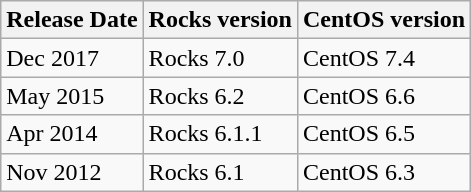<table class="wikitable">
<tr>
<th>Release Date</th>
<th>Rocks version</th>
<th>CentOS version</th>
</tr>
<tr>
<td>Dec 2017</td>
<td>Rocks 7.0</td>
<td>CentOS 7.4</td>
</tr>
<tr>
<td>May 2015</td>
<td>Rocks 6.2</td>
<td>CentOS 6.6</td>
</tr>
<tr>
<td>Apr 2014</td>
<td>Rocks 6.1.1</td>
<td>CentOS 6.5</td>
</tr>
<tr>
<td>Nov 2012</td>
<td>Rocks 6.1</td>
<td>CentOS 6.3</td>
</tr>
</table>
